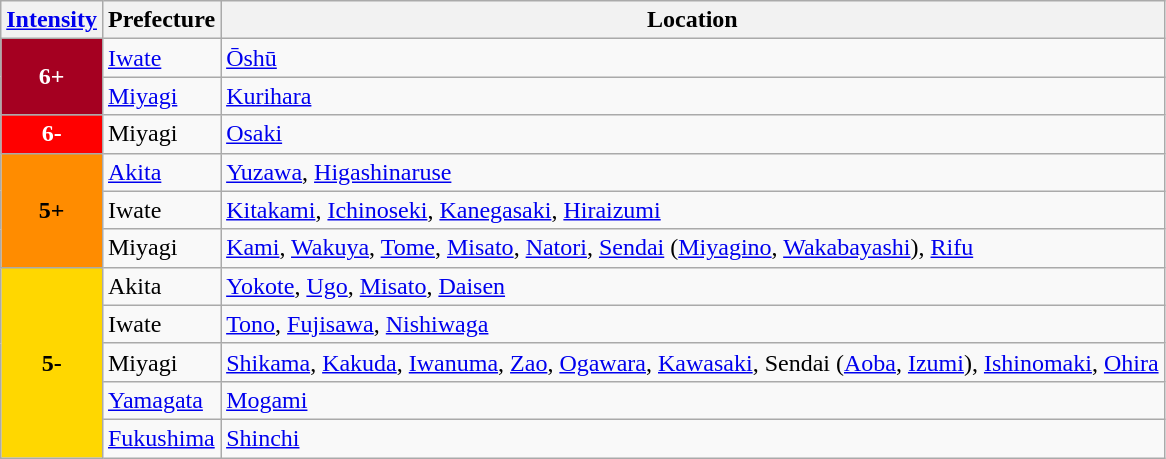<table class="wikitable">
<tr>
<th><a href='#'>Intensity</a></th>
<th>Prefecture</th>
<th>Location</th>
</tr>
<tr>
<th rowspan="2" style="background:#a50021; color:#fff">6+</th>
<td><a href='#'>Iwate</a></td>
<td><a href='#'>Ōshū</a></td>
</tr>
<tr>
<td><a href='#'>Miyagi</a></td>
<td><a href='#'>Kurihara</a></td>
</tr>
<tr>
<th style="background:#FF0000; color:#fff">6-</th>
<td>Miyagi</td>
<td><a href='#'>Osaki</a></td>
</tr>
<tr>
<th rowspan="3" style="background:#FF8C00">5+</th>
<td><a href='#'>Akita</a></td>
<td><a href='#'>Yuzawa</a>, <a href='#'>Higashinaruse</a></td>
</tr>
<tr>
<td>Iwate</td>
<td><a href='#'>Kitakami</a>, <a href='#'>Ichinoseki</a>, <a href='#'>Kanegasaki</a>, <a href='#'>Hiraizumi</a></td>
</tr>
<tr>
<td>Miyagi</td>
<td><a href='#'>Kami</a>, <a href='#'>Wakuya</a>, <a href='#'>Tome</a>, <a href='#'>Misato</a>, <a href='#'>Natori</a>, <a href='#'>Sendai</a> (<a href='#'>Miyagino</a>, <a href='#'>Wakabayashi</a>), <a href='#'>Rifu</a></td>
</tr>
<tr>
<th rowspan="5" style="background:#FFD700; color:#000000">5-</th>
<td>Akita</td>
<td><a href='#'>Yokote</a>, <a href='#'>Ugo</a>, <a href='#'>Misato</a>, <a href='#'>Daisen</a></td>
</tr>
<tr>
<td>Iwate</td>
<td><a href='#'>Tono</a>, <a href='#'>Fujisawa</a>, <a href='#'>Nishiwaga</a></td>
</tr>
<tr>
<td>Miyagi</td>
<td><a href='#'>Shikama</a>, <a href='#'>Kakuda</a>, <a href='#'>Iwanuma</a>, <a href='#'>Zao</a>, <a href='#'>Ogawara</a>, <a href='#'>Kawasaki</a>, Sendai (<a href='#'>Aoba</a>, <a href='#'>Izumi</a>), <a href='#'>Ishinomaki</a>, <a href='#'>Ohira</a></td>
</tr>
<tr>
<td><a href='#'>Yamagata</a></td>
<td><a href='#'>Mogami</a></td>
</tr>
<tr>
<td><a href='#'>Fukushima</a></td>
<td><a href='#'>Shinchi</a></td>
</tr>
</table>
